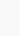<table class="wikitable" style="border-style: none">
<tr>
<td style="border-style: none"><br></td>
<td style="border-style: none"><br></td>
</tr>
</table>
